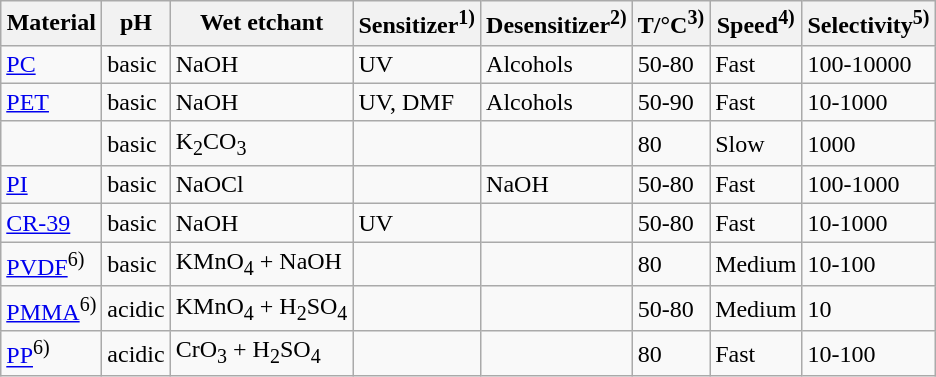<table class="wikitable">
<tr>
<th>Material</th>
<th>pH</th>
<th>Wet etchant</th>
<th>Sensitizer<sup>1)</sup></th>
<th>Desensitizer<sup>2)</sup></th>
<th>T/°C<sup>3)</sup></th>
<th>Speed<sup>4)</sup></th>
<th>Selectivity<sup>5)</sup></th>
</tr>
<tr>
<td><a href='#'>PC</a></td>
<td>basic</td>
<td>NaOH</td>
<td>UV</td>
<td>Alcohols</td>
<td>50-80</td>
<td>Fast</td>
<td>100-10000</td>
</tr>
<tr>
<td><a href='#'>PET</a></td>
<td>basic</td>
<td>NaOH</td>
<td>UV, DMF</td>
<td>Alcohols</td>
<td>50-90</td>
<td>Fast</td>
<td>10-1000</td>
</tr>
<tr>
<td></td>
<td>basic</td>
<td>K<sub>2</sub>CO<sub>3</sub></td>
<td></td>
<td></td>
<td>80</td>
<td>Slow</td>
<td>1000</td>
</tr>
<tr>
<td><a href='#'>PI</a></td>
<td>basic</td>
<td>NaOCl</td>
<td></td>
<td>NaOH</td>
<td>50-80</td>
<td>Fast</td>
<td>100-1000</td>
</tr>
<tr>
<td><a href='#'>CR-39</a></td>
<td>basic</td>
<td>NaOH</td>
<td>UV</td>
<td></td>
<td>50-80</td>
<td>Fast</td>
<td>10-1000</td>
</tr>
<tr>
<td><a href='#'>PVDF</a><sup>6)</sup></td>
<td>basic</td>
<td>KMnO<sub>4</sub> + NaOH</td>
<td></td>
<td></td>
<td>80</td>
<td>Medium</td>
<td>10-100</td>
</tr>
<tr>
<td><a href='#'>PMMA</a><sup>6)</sup></td>
<td>acidic</td>
<td>KMnO<sub>4</sub> + H<sub>2</sub>SO<sub>4</sub></td>
<td></td>
<td></td>
<td>50-80</td>
<td>Medium</td>
<td>10</td>
</tr>
<tr>
<td><a href='#'>PP</a><sup>6)</sup></td>
<td>acidic</td>
<td>CrO<sub>3</sub> + H<sub>2</sub>SO<sub>4</sub></td>
<td></td>
<td></td>
<td>80</td>
<td>Fast</td>
<td>10-100</td>
</tr>
</table>
